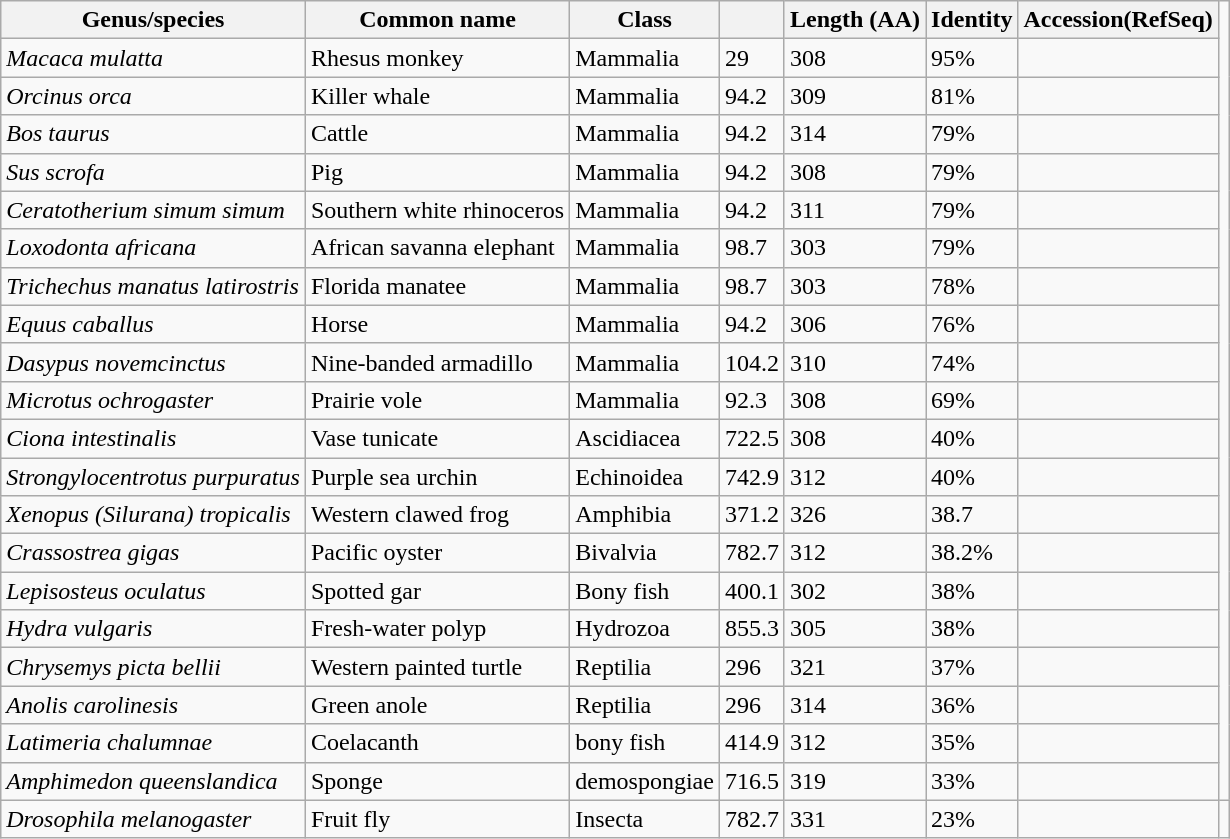<table class="wikitable">
<tr>
<th>Genus/species</th>
<th>Common name</th>
<th>Class</th>
<th></th>
<th>Length (AA)</th>
<th>Identity</th>
<th>Accession(RefSeq)</th>
</tr>
<tr>
<td><em>Macaca mulatta</em></td>
<td>Rhesus monkey</td>
<td>Mammalia</td>
<td>29</td>
<td>308</td>
<td>95%</td>
<td></td>
</tr>
<tr>
<td><em>Orcinus orca</em></td>
<td>Killer whale</td>
<td>Mammalia</td>
<td>94.2</td>
<td>309</td>
<td>81%</td>
<td></td>
</tr>
<tr>
<td><em>Bos taurus</em></td>
<td>Cattle</td>
<td>Mammalia</td>
<td>94.2</td>
<td>314</td>
<td>79%</td>
<td></td>
</tr>
<tr>
<td><em>Sus scrofa</em></td>
<td>Pig</td>
<td>Mammalia</td>
<td>94.2</td>
<td>308</td>
<td>79%</td>
<td></td>
</tr>
<tr>
<td><em>Ceratotherium simum simum</em></td>
<td>Southern white rhinoceros</td>
<td>Mammalia</td>
<td>94.2</td>
<td>311</td>
<td>79%</td>
<td></td>
</tr>
<tr>
<td><em>Loxodonta africana</em></td>
<td>African savanna elephant</td>
<td>Mammalia</td>
<td>98.7</td>
<td>303</td>
<td>79%</td>
<td></td>
</tr>
<tr>
<td><em>Trichechus manatus latirostris</em></td>
<td>Florida manatee</td>
<td>Mammalia</td>
<td>98.7</td>
<td>303</td>
<td>78%</td>
<td></td>
</tr>
<tr>
<td><em>Equus caballus</em></td>
<td>Horse</td>
<td>Mammalia</td>
<td>94.2</td>
<td>306</td>
<td>76%</td>
<td></td>
</tr>
<tr>
<td><em>Dasypus novemcinctus</em></td>
<td>Nine-banded armadillo</td>
<td>Mammalia</td>
<td>104.2</td>
<td>310</td>
<td>74%</td>
<td></td>
</tr>
<tr>
<td><em>Microtus ochrogaster</em></td>
<td>Prairie vole</td>
<td>Mammalia</td>
<td>92.3</td>
<td>308</td>
<td>69%</td>
<td></td>
</tr>
<tr>
<td><em>Ciona intestinalis</em></td>
<td>Vase tunicate</td>
<td>Ascidiacea</td>
<td>722.5</td>
<td>308</td>
<td>40%</td>
<td></td>
</tr>
<tr>
<td><em>Strongylocentrotus purpuratus</em></td>
<td>Purple sea urchin</td>
<td>Echinoidea</td>
<td>742.9</td>
<td>312</td>
<td>40%</td>
<td></td>
</tr>
<tr>
<td><em>Xenopus (Silurana) tropicalis</em></td>
<td>Western clawed frog</td>
<td>Amphibia</td>
<td>371.2</td>
<td>326</td>
<td>38.7</td>
<td></td>
</tr>
<tr>
<td><em>Crassostrea gigas</em></td>
<td>Pacific oyster</td>
<td>Bivalvia</td>
<td>782.7</td>
<td>312</td>
<td>38.2%</td>
<td></td>
</tr>
<tr>
<td><em>Lepisosteus oculatus</em></td>
<td>Spotted gar</td>
<td>Bony fish</td>
<td>400.1</td>
<td>302</td>
<td>38%</td>
<td></td>
</tr>
<tr>
<td><em>Hydra vulgaris</em></td>
<td>Fresh-water polyp</td>
<td>Hydrozoa</td>
<td>855.3</td>
<td>305</td>
<td>38%</td>
<td></td>
</tr>
<tr>
<td><em>Chrysemys picta bellii</em></td>
<td>Western painted turtle</td>
<td>Reptilia</td>
<td>296</td>
<td>321</td>
<td>37%</td>
<td></td>
</tr>
<tr>
<td><em>Anolis carolinesis</em></td>
<td>Green anole</td>
<td>Reptilia</td>
<td>296</td>
<td>314</td>
<td>36%</td>
<td></td>
</tr>
<tr>
<td><em>Latimeria chalumnae</em></td>
<td>Coelacanth</td>
<td>bony fish</td>
<td>414.9</td>
<td>312</td>
<td>35%</td>
<td></td>
</tr>
<tr>
<td><em>Amphimedon queenslandica</em></td>
<td>Sponge</td>
<td>demospongiae</td>
<td>716.5</td>
<td>319</td>
<td>33%</td>
<td></td>
</tr>
<tr>
<td><em>Drosophila melanogaster</em></td>
<td>Fruit fly</td>
<td>Insecta</td>
<td>782.7</td>
<td>331</td>
<td>23%</td>
<td></td>
<td></td>
</tr>
</table>
